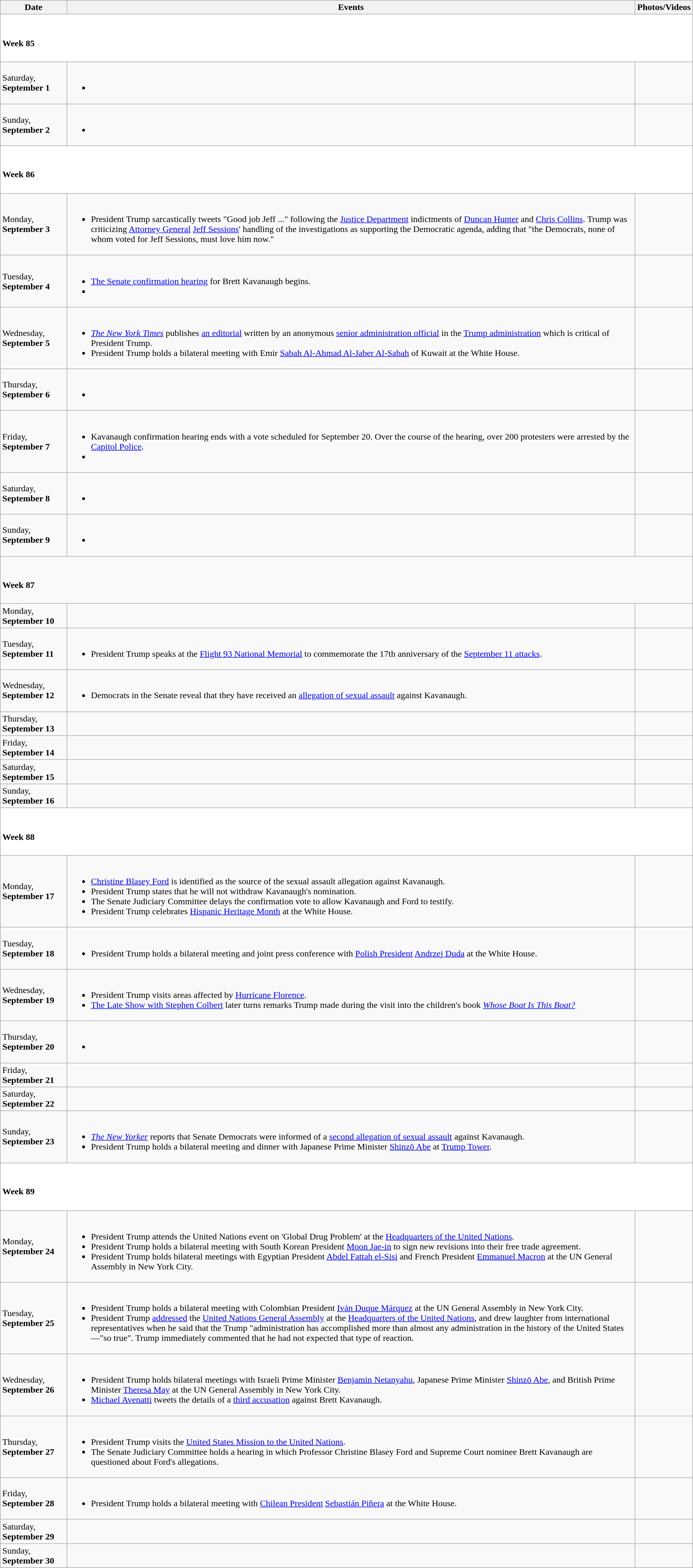<table class="wikitable">
<tr>
<th>Date</th>
<th>Events</th>
<th>Photos/Videos</th>
</tr>
<tr style="background:white;">
<td colspan="3"><br><h4>Week 85</h4></td>
</tr>
<tr>
<td>Saturday, <strong>September 1</strong></td>
<td><br><ul><li></li></ul></td>
<td></td>
</tr>
<tr>
<td>Sunday, <strong>September 2</strong></td>
<td><br><ul><li></li></ul></td>
<td></td>
</tr>
<tr style="background:white;">
<td colspan="3"><br><h4>Week 86</h4></td>
</tr>
<tr>
<td>Monday, <strong>September 3</strong></td>
<td><br><ul><li>President Trump sarcastically tweets "Good job Jeff ..." following the <a href='#'>Justice Department</a> indictments of <a href='#'>Duncan Hunter</a> and <a href='#'>Chris Collins</a>. Trump was criticizing <a href='#'>Attorney General</a> <a href='#'>Jeff Sessions</a>' handling of the investigations as supporting the Democratic agenda, adding that "the Democrats, none of whom voted for Jeff Sessions, must love him now."</li></ul></td>
<td></td>
</tr>
<tr>
<td>Tuesday, <strong>September 4</strong></td>
<td><br><ul><li><a href='#'>The Senate confirmation hearing</a> for Brett Kavanaugh begins.</li><li></li></ul></td>
<td></td>
</tr>
<tr>
<td>Wednesday, <strong>September 5</strong></td>
<td><br><ul><li><em><a href='#'>The New York Times</a></em> publishes <a href='#'>an editorial</a> written by an anonymous <a href='#'>senior administration official</a> in the <a href='#'>Trump administration</a> which is critical of President Trump.</li><li>President Trump holds a bilateral meeting with Emir <a href='#'>Sabah Al-Ahmad Al-Jaber Al-Sabah</a> of Kuwait at the White House.</li></ul></td>
<td></td>
</tr>
<tr>
<td>Thursday, <strong>September 6</strong></td>
<td><br><ul><li></li></ul></td>
<td></td>
</tr>
<tr>
<td>Friday, <strong>September 7</strong></td>
<td><br><ul><li>Kavanaugh confirmation hearing ends with a vote scheduled for September 20. Over the course of the hearing, over 200 protesters were arrested by the <a href='#'>Capitol Police</a>.</li><li></li></ul></td>
<td></td>
</tr>
<tr>
<td>Saturday, <strong>September 8</strong></td>
<td><br><ul><li></li></ul></td>
<td></td>
</tr>
<tr>
<td>Sunday, <strong>September 9</strong></td>
<td><br><ul><li></li></ul></td>
<td></td>
</tr>
<tr>
<td colspan="3"><br><h4>Week 87</h4></td>
</tr>
<tr>
<td>Monday,<br><strong>September 10</strong></td>
<td></td>
<td></td>
</tr>
<tr>
<td>Tuesday,<br><strong>September 11</strong></td>
<td><br><ul><li>President Trump speaks at the <a href='#'>Flight 93 National Memorial</a> to commemorate the 17th anniversary of the <a href='#'>September 11 attacks</a>.</li></ul></td>
<td></td>
</tr>
<tr>
<td>Wednesday,<br><strong>September 12</strong></td>
<td><br><ul><li>Democrats in the Senate reveal that they have received an <a href='#'>allegation of sexual assault</a> against Kavanaugh.</li></ul></td>
<td></td>
</tr>
<tr>
<td>Thursday,<br><strong>September 13</strong></td>
<td></td>
<td></td>
</tr>
<tr>
<td>Friday,<br><strong>September 14</strong></td>
<td></td>
<td></td>
</tr>
<tr>
<td>Saturday,<br><strong>September 15</strong></td>
<td></td>
<td></td>
</tr>
<tr>
<td>Sunday, <strong>September 16</strong></td>
<td></td>
<td></td>
</tr>
<tr style="background:white;">
<td colspan="3"><br><h4>Week 88</h4></td>
</tr>
<tr>
<td>Monday, <strong>September 17</strong></td>
<td><br><ul><li><a href='#'>Christine Blasey Ford</a> is identified as the source of the sexual assault allegation against Kavanaugh.</li><li>President Trump states that he will not withdraw Kavanaugh's nomination.</li><li>The Senate Judiciary Committee delays the confirmation vote to allow Kavanaugh and Ford to testify.</li><li>President Trump celebrates <a href='#'>Hispanic Heritage Month</a> at the White House.</li></ul></td>
<td></td>
</tr>
<tr>
<td>Tuesday, <strong>September 18</strong></td>
<td><br><ul><li>President Trump holds a bilateral meeting and joint press conference with <a href='#'>Polish President</a> <a href='#'>Andrzej Duda</a> at the White House.</li></ul></td>
<td></td>
</tr>
<tr>
<td>Wednesday, <strong>September 19</strong></td>
<td><br><ul><li>President Trump visits areas affected by <a href='#'>Hurricane Florence</a>.</li><li><a href='#'>The Late Show with Stephen Colbert</a> later turns remarks Trump made during the visit into the children's book <em><a href='#'>Whose Boat Is This Boat?</a></em></li></ul></td>
<td></td>
</tr>
<tr>
<td>Thursday, <strong>September 20</strong></td>
<td><br><ul><li></li></ul></td>
<td></td>
</tr>
<tr>
<td>Friday, <strong>September 21</strong></td>
<td></td>
<td></td>
</tr>
<tr>
<td>Saturday, <strong>September 22</strong></td>
<td></td>
<td></td>
</tr>
<tr>
<td>Sunday, <strong>September 23</strong></td>
<td><br><ul><li><em><a href='#'>The New Yorker</a></em> reports that Senate Democrats were informed of a <a href='#'>second allegation of sexual assault</a> against Kavanaugh.</li><li>President Trump holds a bilateral meeting and dinner with Japanese Prime Minister <a href='#'>Shinzō Abe</a> at <a href='#'>Trump Tower</a>.</li></ul></td>
<td></td>
</tr>
<tr style="background:white;">
<td colspan="3"><br><h4>Week 89</h4></td>
</tr>
<tr>
<td>Monday, <strong>September 24</strong></td>
<td><br><ul><li>President Trump attends the United Nations event on 'Global Drug Problem' at the <a href='#'>Headquarters of the United Nations</a>.</li><li>President Trump holds a bilateral meeting with South Korean President <a href='#'>Moon Jae-in</a> to sign new revisions into their free trade agreement.</li><li>President Trump holds bilateral meetings with Egyptian President <a href='#'>Abdel Fattah el-Sisi</a> and French President <a href='#'>Emmanuel Macron</a> at the UN General Assembly in New York City.</li></ul></td>
<td></td>
</tr>
<tr>
<td>Tuesday, <strong>September 25</strong></td>
<td><br><ul><li>President Trump holds a bilateral meeting with Colombian President <a href='#'>Iván Duque Márquez</a> at the UN General Assembly in New York City.</li><li>President Trump <a href='#'>addressed</a> the <a href='#'>United Nations General Assembly</a> at the <a href='#'>Headquarters of the United Nations</a>, and drew laughter from international representatives when he said that the Trump "administration has accomplished more than almost any administration in the history of the United States—"so true". Trump immediately commented that he had not expected that type of reaction.</li></ul></td>
<td></td>
</tr>
<tr>
<td>Wednesday, <strong>September 26</strong></td>
<td><br><ul><li>President Trump holds bilateral meetings with Israeli Prime Minister <a href='#'>Benjamin Netanyahu</a>, Japanese Prime Minister <a href='#'>Shinzō Abe</a>, and British Prime Minister <a href='#'>Theresa May</a> at the UN General Assembly in New York City.</li><li><a href='#'>Michael Avenatti</a> tweets the details of a <a href='#'>third accusation</a> against Brett Kavanaugh.</li></ul></td>
<td></td>
</tr>
<tr>
<td>Thursday, <strong>September 27</strong></td>
<td><br><ul><li>President Trump visits the <a href='#'>United States Mission to the United Nations</a>.</li><li>The Senate Judiciary Committee holds a hearing in which Professor Christine Blasey Ford and Supreme Court nominee Brett Kavanaugh are questioned about Ford's allegations.</li></ul></td>
<td></td>
</tr>
<tr>
<td>Friday, <strong>September 28</strong></td>
<td><br><ul><li>President Trump holds a bilateral meeting with <a href='#'>Chilean President</a> <a href='#'>Sebastián Piñera</a> at the White House.</li></ul></td>
<td></td>
</tr>
<tr>
<td>Saturday, <strong>September 29</strong></td>
<td></td>
<td></td>
</tr>
<tr>
<td>Sunday, <strong>September 30</strong></td>
<td></td>
<td></td>
</tr>
</table>
